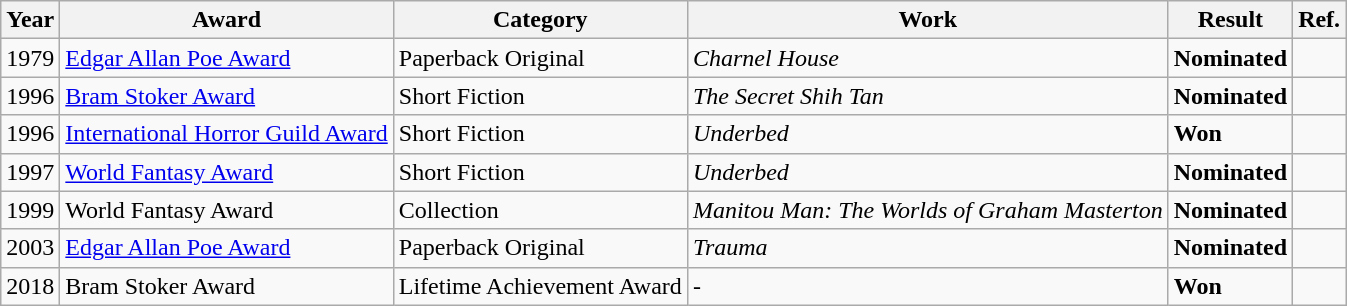<table class="wikitable">
<tr>
<th>Year</th>
<th>Award</th>
<th>Category</th>
<th>Work</th>
<th>Result</th>
<th>Ref.</th>
</tr>
<tr>
<td>1979</td>
<td><a href='#'>Edgar Allan Poe Award</a></td>
<td>Paperback Original</td>
<td><em>Charnel House</em></td>
<td><strong>Nominated</strong></td>
<td></td>
</tr>
<tr>
<td>1996</td>
<td><a href='#'>Bram Stoker Award</a></td>
<td>Short Fiction</td>
<td><em>The Secret Shih Tan</em></td>
<td><strong>Nominated</strong></td>
<td></td>
</tr>
<tr>
<td>1996</td>
<td><a href='#'>International Horror Guild Award</a></td>
<td>Short Fiction</td>
<td><em>Underbed</em></td>
<td><strong>Won</strong></td>
<td></td>
</tr>
<tr>
<td>1997</td>
<td><a href='#'>World Fantasy Award</a></td>
<td>Short Fiction</td>
<td><em>Underbed</em></td>
<td><strong>Nominated</strong></td>
<td></td>
</tr>
<tr>
<td>1999</td>
<td>World Fantasy Award</td>
<td>Collection</td>
<td><em>Manitou Man: The Worlds of Graham Masterton</em></td>
<td><strong>Nominated</strong></td>
<td></td>
</tr>
<tr>
<td>2003</td>
<td><a href='#'>Edgar Allan Poe Award</a></td>
<td>Paperback Original</td>
<td><em>Trauma</em></td>
<td><strong>Nominated</strong></td>
<td></td>
</tr>
<tr>
<td>2018</td>
<td>Bram Stoker Award</td>
<td>Lifetime Achievement Award</td>
<td>-</td>
<td><strong>Won</strong></td>
<td></td>
</tr>
</table>
